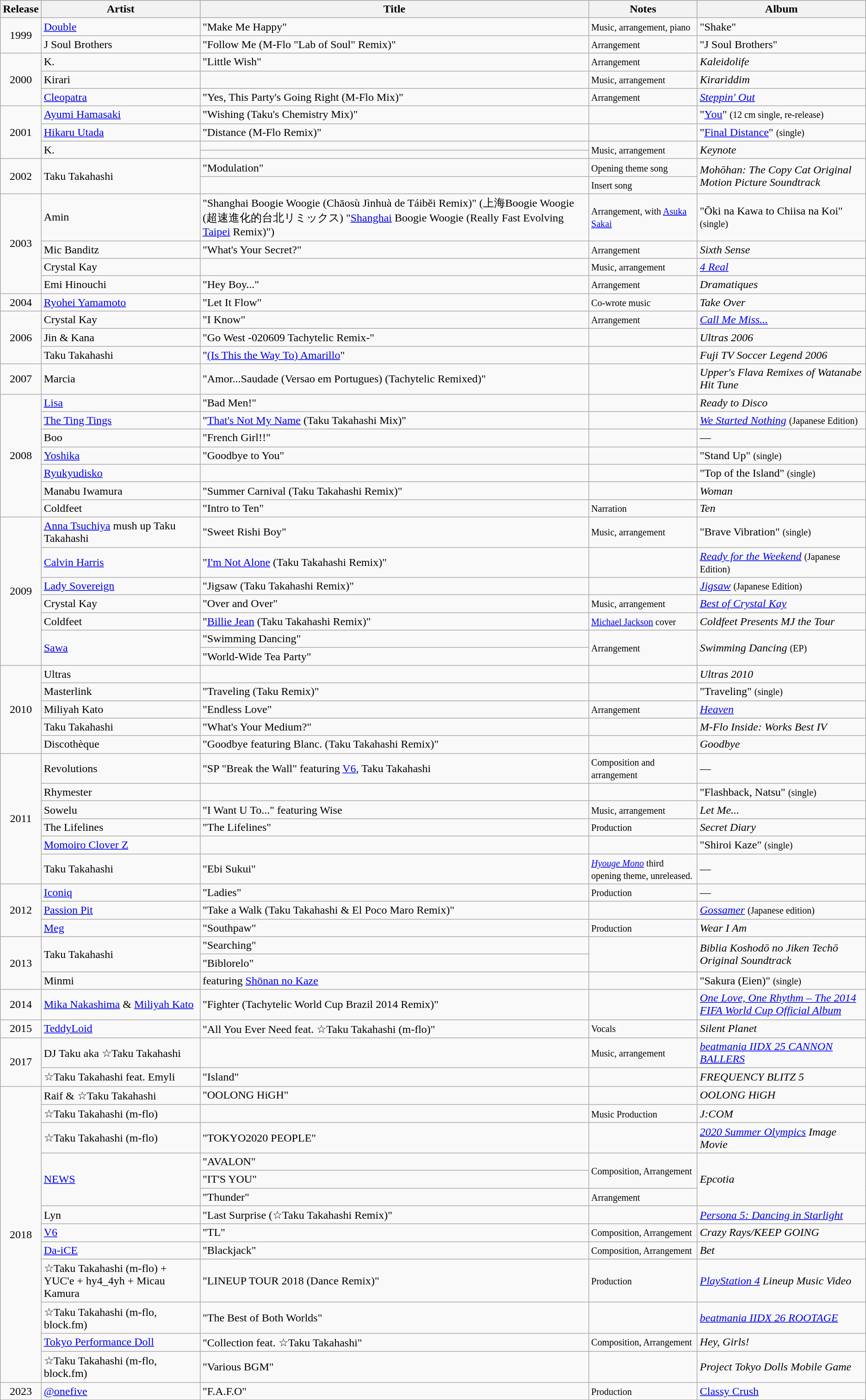<table class="wikitable" style="text-align:center">
<tr bgcolor="#CCCCCC">
<th rowspan="1">Release</th>
<th rowspan="1">Artist</th>
<th rowspan="1">Title</th>
<th rowspan="1">Notes</th>
<th rowspan="1">Album</th>
</tr>
<tr>
<td rowspan="2">1999</td>
<td align="left" rowspan="1"><a href='#'>Double</a></td>
<td align="left">"Make Me Happy"</td>
<td align="left" rowspan="1"><small>Music, arrangement, piano</small></td>
<td align="left" rowspan="1">"Shake" </td>
</tr>
<tr>
<td align="left" rowspan="1">J Soul Brothers</td>
<td align="left">"Follow Me (M-Flo "Lab of Soul" Remix)"</td>
<td align="left" rowspan="1"><small>Arrangement</small></td>
<td align="left" rowspan="1">"J Soul Brothers" </td>
</tr>
<tr>
<td rowspan="3">2000</td>
<td align="left" rowspan="1">K.</td>
<td align="left">"Little Wish"</td>
<td align="left" rowspan="1"><small>Arrangement</small></td>
<td align="left" rowspan="1"><em>Kaleidolife</em> </td>
</tr>
<tr>
<td align="left" rowspan="1">Kirari</td>
<td align="left"></td>
<td align="left" rowspan="1"><small>Music, arrangement</small></td>
<td align="left" rowspan="1"><em>Kirariddim</em> </td>
</tr>
<tr>
<td align="left" rowspan="1"><a href='#'>Cleopatra</a></td>
<td align="left">"Yes, This Party's Going Right (M-Flo Mix)"</td>
<td align="left" rowspan="1"><small>Arrangement</small></td>
<td align="left" rowspan="1"><em><a href='#'>Steppin' Out</a></em> </td>
</tr>
<tr>
<td rowspan="4">2001</td>
<td align="left" rowspan="1"><a href='#'>Ayumi Hamasaki</a></td>
<td align="left">"Wishing (Taku's Chemistry Mix)"</td>
<td align="left" rowspan="1"></td>
<td align="left" rowspan="1">"<a href='#'>You</a>" <small>(12 cm single, re-release)</small> </td>
</tr>
<tr>
<td align="left" rowspan="1"><a href='#'>Hikaru Utada</a></td>
<td align="left">"Distance (M-Flo Remix)"</td>
<td align="left" rowspan="1"></td>
<td align="left" rowspan="1">"<a href='#'>Final Distance</a>" <small>(single)</small> </td>
</tr>
<tr>
<td align="left" rowspan="2">K.</td>
<td align="left"></td>
<td align="left" rowspan="2"><small>Music, arrangement</small></td>
<td align="left" rowspan="2"><em>Keynote</em> </td>
</tr>
<tr>
<td align="left"></td>
</tr>
<tr>
<td rowspan="2">2002</td>
<td align="left" rowspan="2">Taku Takahashi</td>
<td align="left">"Modulation"</td>
<td align="left" rowspan="1"><small>Opening theme song</small></td>
<td align="left" rowspan="2"><em>Mohōhan: The Copy Cat Original Motion Picture Soundtrack</em> </td>
</tr>
<tr>
<td align="left"></td>
<td align="left" rowspan="1"><small>Insert song</small></td>
</tr>
<tr>
<td rowspan="4">2003</td>
<td align="left" rowspan="1">Amin</td>
<td align="left">"Shanghai Boogie Woogie (Chāosù Jìnhuà de Táiběi Remix)" (上海Boogie Woogie (超速進化的台北リミックス) "<a href='#'>Shanghai</a> Boogie Woogie (Really Fast Evolving <a href='#'>Taipei</a> Remix)")</td>
<td align="left" rowspan="1"><small>Arrangement, with <a href='#'>Asuka Sakai</a></small></td>
<td align="left" rowspan="1">"Ōki na Kawa to Chiisa na Koi" <small>(single)</small> </td>
</tr>
<tr>
<td align="left" rowspan="1">Mic Banditz</td>
<td align="left">"What's Your Secret?"</td>
<td align="left" rowspan="1"><small>Arrangement</small></td>
<td align="left" rowspan="1"><em>Sixth Sense</em> </td>
</tr>
<tr>
<td align="left" rowspan="1">Crystal Kay</td>
<td align="left"></td>
<td align="left" rowspan="1"><small>Music, arrangement</small></td>
<td align="left" rowspan="1"><em><a href='#'>4 Real</a></em> </td>
</tr>
<tr>
<td align="left" rowspan="1">Emi Hinouchi</td>
<td align="left">"Hey Boy..."</td>
<td align="left" rowspan="1"><small>Arrangement</small></td>
<td align="left" rowspan="1"><em>Dramatiques</em> </td>
</tr>
<tr>
<td rowspan="1">2004</td>
<td align="left" rowspan="1"><a href='#'>Ryohei Yamamoto</a></td>
<td align="left">"Let It Flow"</td>
<td align="left" rowspan="1"><small>Co-wrote music</small></td>
<td align="left" rowspan="1"><em>Take Over</em> </td>
</tr>
<tr>
<td rowspan="3">2006</td>
<td align="left" rowspan="1">Crystal Kay</td>
<td align="left">"I Know"</td>
<td align="left" rowspan="1"><small>Arrangement</small></td>
<td align="left" rowspan="1"><em><a href='#'>Call Me Miss...</a></em> </td>
</tr>
<tr>
<td align="left" rowspan="1">Jin & Kana</td>
<td align="left">"Go West -020609 Tachytelic Remix-"</td>
<td align="left" rowspan="1"></td>
<td align="left" rowspan="1"><em>Ultras 2006</em> </td>
</tr>
<tr>
<td align="left" rowspan="1">Taku Takahashi</td>
<td align="left">"<a href='#'>(Is This the Way To) Amarillo</a>"</td>
<td align="left" rowspan="1"></td>
<td align="left" rowspan="1"><em>Fuji TV Soccer Legend 2006</em> </td>
</tr>
<tr>
<td rowspan="1">2007</td>
<td align="left" rowspan="1">Marcia</td>
<td align="left">"Amor...Saudade (Versao em Portugues) (Tachytelic Remixed)"</td>
<td align="left" rowspan="1"></td>
<td align="left" rowspan="1"><em>Upper's Flava Remixes of Watanabe Hit Tune</em> </td>
</tr>
<tr>
<td rowspan="7">2008</td>
<td align="left" rowspan="1"><a href='#'>Lisa</a></td>
<td align="left">"Bad Men!"</td>
<td align="left" rowspan="1"></td>
<td align="left" rowspan="1"><em>Ready to Disco</em> </td>
</tr>
<tr>
<td align="left" rowspan="1"><a href='#'>The Ting Tings</a></td>
<td align="left">"<a href='#'>That's Not My Name</a> (Taku Takahashi Mix)"</td>
<td align="left" rowspan="1"></td>
<td align="left" rowspan="1"><em><a href='#'>We Started Nothing</a></em> <small>(Japanese Edition)</small> </td>
</tr>
<tr>
<td align="left" rowspan="1">Boo</td>
<td align="left">"French Girl!!"</td>
<td align="left" rowspan="1"></td>
<td align="left" rowspan="1">— </td>
</tr>
<tr>
<td align="left" rowspan="1"><a href='#'>Yoshika</a></td>
<td align="left">"Goodbye to You"</td>
<td align="left" rowspan="1"></td>
<td align="left" rowspan="1">"Stand Up" <small>(single)</small> </td>
</tr>
<tr>
<td align="left" rowspan="1"><a href='#'>Ryukyudisko</a></td>
<td align="left"></td>
<td align="left" rowspan="1"></td>
<td align="left" rowspan="1">"Top of the Island" <small>(single)</small> </td>
</tr>
<tr>
<td align="left" rowspan="1">Manabu Iwamura</td>
<td align="left">"Summer Carnival (Taku Takahashi Remix)"</td>
<td align="left" rowspan="1"></td>
<td align="left" rowspan="1"><em>Woman</em> </td>
</tr>
<tr>
<td align="left" rowspan="1">Coldfeet</td>
<td align="left">"Intro to Ten"</td>
<td align="left" rowspan="1"><small>Narration</small></td>
<td align="left" rowspan="1"><em>Ten</em> </td>
</tr>
<tr>
<td rowspan="7">2009</td>
<td align="left" rowspan="1"><a href='#'>Anna Tsuchiya</a> mush up Taku Takahashi</td>
<td align="left">"Sweet Rishi Boy"</td>
<td align="left" rowspan="1"><small>Music, arrangement</small></td>
<td align="left" rowspan="1">"Brave Vibration" <small>(single)</small> </td>
</tr>
<tr>
<td align="left" rowspan="1"><a href='#'>Calvin Harris</a></td>
<td align="left">"<a href='#'>I'm Not Alone</a> (Taku Takahashi Remix)"</td>
<td align="left" rowspan="1"></td>
<td align="left" rowspan="1"><em><a href='#'>Ready for the Weekend</a></em> <small>(Japanese Edition)</small> </td>
</tr>
<tr>
<td align="left" rowspan="1"><a href='#'>Lady Sovereign</a></td>
<td align="left">"Jigsaw (Taku Takahashi Remix)"</td>
<td align="left" rowspan="1"></td>
<td align="left" rowspan="1"><em><a href='#'>Jigsaw</a></em> <small>(Japanese Edition)</small> </td>
</tr>
<tr>
<td align="left" rowspan="1">Crystal Kay</td>
<td align="left">"Over and Over"</td>
<td align="left" rowspan="1"><small>Music, arrangement</small></td>
<td align="left" rowspan="1"><em><a href='#'>Best of Crystal Kay</a></em> </td>
</tr>
<tr>
<td align="left" rowspan="1">Coldfeet</td>
<td align="left">"<a href='#'>Billie Jean</a> (Taku Takahashi Remix)"</td>
<td align="left" rowspan="1"><small><a href='#'>Michael Jackson</a> cover</small></td>
<td align="left" rowspan="1"><em>Coldfeet Presents MJ the Tour</em> </td>
</tr>
<tr>
<td align="left" rowspan="2"><a href='#'>Sawa</a></td>
<td align="left">"Swimming Dancing"</td>
<td align="left" rowspan="2"><small>Arrangement</small></td>
<td align="left" rowspan="2"><em>Swimming Dancing</em> <small>(EP)</small> </td>
</tr>
<tr>
<td align="left">"World-Wide Tea Party"</td>
</tr>
<tr>
<td rowspan="5">2010</td>
<td align="left" rowspan="1">Ultras</td>
<td align="left"></td>
<td align="left" rowspan="1"></td>
<td align="left" rowspan="1"><em>Ultras 2010</em> </td>
</tr>
<tr>
<td align="left" rowspan="1">Masterlink</td>
<td align="left">"Traveling (Taku Remix)"</td>
<td align="left" rowspan="1"></td>
<td align="left" rowspan="1">"Traveling" <small>(single)</small> </td>
</tr>
<tr>
<td align="left" rowspan="1">Miliyah Kato</td>
<td align="left">"Endless Love"</td>
<td align="left" rowspan="1"><small>Arrangement</small></td>
<td align="left" rowspan="1"><em><a href='#'>Heaven</a></em> </td>
</tr>
<tr>
<td align="left" rowspan="1">Taku Takahashi</td>
<td align="left">"What's Your Medium?"</td>
<td align="left" rowspan="1"></td>
<td align="left" rowspan="1"><em>M-Flo Inside: Works Best IV</em> </td>
</tr>
<tr>
<td align="left" rowspan="1">Discothèque</td>
<td align="left">"Goodbye featuring Blanc. (Taku Takahashi Remix)"</td>
<td align="left" rowspan="1"></td>
<td align="left" rowspan="1"><em>Goodbye</em> </td>
</tr>
<tr>
<td rowspan="6">2011</td>
<td align="left" rowspan="1">Revolutions</td>
<td align="left">"SP "Break the Wall" featuring <a href='#'>V6</a>, Taku Takahashi</td>
<td align="left" rowspan="1"><small>Composition and arrangement</small></td>
<td align="left" rowspan="1">— </td>
</tr>
<tr>
<td align="left" rowspan="1">Rhymester</td>
<td align="left"></td>
<td align="left" rowspan="1"></td>
<td align="left" rowspan="1">"Flashback, Natsu" <small>(single)</small> </td>
</tr>
<tr>
<td align="left" rowspan="1">Sowelu</td>
<td align="left">"I Want U To..." featuring Wise</td>
<td align="left" rowspan="1"><small>Music, arrangement</small></td>
<td align="left" rowspan="1"><em>Let Me...</em> </td>
</tr>
<tr>
<td align="left" rowspan="1">The Lifelines</td>
<td align="left">"The Lifelines"</td>
<td align="left" rowspan="1"><small>Production</small></td>
<td align="left" rowspan="1"><em>Secret Diary</em> </td>
</tr>
<tr>
<td align="left" rowspan="1"><a href='#'>Momoiro Clover Z</a></td>
<td align="left"></td>
<td align="left" rowspan="1"></td>
<td align="left" rowspan="1">"Shiroi Kaze" <small>(single)</small> </td>
</tr>
<tr>
<td align="left" rowspan="1">Taku Takahashi</td>
<td align="left">"Ebi Sukui"</td>
<td align="left" rowspan="1"><small><em><a href='#'>Hyouge Mono</a></em> third opening theme, unreleased.</small></td>
<td align="left" rowspan="1">—</td>
</tr>
<tr>
<td rowspan="3">2012</td>
<td align="left" rowspan="1"><a href='#'>Iconiq</a></td>
<td align="left">"Ladies"</td>
<td align="left" rowspan="1"><small>Production</small></td>
<td align="left" rowspan="1">— </td>
</tr>
<tr>
<td align="left" rowspan="1"><a href='#'>Passion Pit</a></td>
<td align="left">"Take a Walk (Taku Takahashi & El Poco Maro Remix)"</td>
<td align="left" rowspan="1"></td>
<td align="left" rowspan="1"><em><a href='#'>Gossamer</a></em> <small>(Japanese edition)</small> </td>
</tr>
<tr>
<td align="left" rowspan="1"><a href='#'>Meg</a></td>
<td align="left">"Southpaw"</td>
<td align="left" rowspan="1"><small>Production</small></td>
<td align="left" rowspan="1"><em>Wear I Am</em> </td>
</tr>
<tr>
<td rowspan="3">2013</td>
<td align="left" rowspan="2">Taku Takahashi</td>
<td align="left">"Searching"</td>
<td align="left" rowspan="2"></td>
<td align="left" rowspan="2"><em>Biblia Koshodō no Jiken Techō Original Soundtrack</em> </td>
</tr>
<tr>
<td align="left">"Biblorelo"</td>
</tr>
<tr>
<td align="left" rowspan="1">Minmi</td>
<td align="left"> featuring <a href='#'>Shōnan no Kaze</a></td>
<td align="left" rowspan="1"></td>
<td align="left" rowspan="1">"Sakura (Eien)" <small>(single)</small> </td>
</tr>
<tr>
<td rowspan="1">2014</td>
<td align="left" rowspan="1"><a href='#'>Mika Nakashima</a> & <a href='#'>Miliyah Kato</a></td>
<td align="left">"Fighter (Tachytelic World Cup Brazil 2014 Remix)"</td>
<td align="left" rowspan="1"></td>
<td align="left" rowspan="1"><em><a href='#'>One Love, One Rhythm – The 2014 FIFA World Cup Official Album</a></em> </td>
</tr>
<tr>
<td rowspan="1">2015</td>
<td align="left" rowspan="1"><a href='#'>TeddyLoid</a></td>
<td align="left">"All You Ever Need feat. ☆Taku Takahashi (m-flo)"</td>
<td align="left" rowspan="1"><small>Vocals</small></td>
<td align="left" rowspan="1"><em>Silent Planet</em> </td>
</tr>
<tr>
<td rowspan="2">2017</td>
<td align="left" rowspan="1">DJ Taku aka ☆Taku Takahashi</td>
<td align="left"></td>
<td align="left" rowspan="1"><small>Music, arrangement</small></td>
<td align="left" rowspan="1"><em><a href='#'>beatmania IIDX 25 CANNON BALLERS</a></em> </td>
</tr>
<tr>
<td align="left" rowspan="1">☆Taku Takahashi feat. Emyli</td>
<td align="left">"Island"</td>
<td align="left" rowspan="1"></td>
<td align="left" rowspan="1"><em>FREQUENCY BLITZ 5</em> </td>
</tr>
<tr>
<td rowspan="13">2018</td>
<td align="left" rowspan="1">Raif & ☆Taku Takahashi</td>
<td align="left">"OOLONG HiGH"</td>
<td align="left" rowspan="1"></td>
<td align="left" rowspan="1"><em>OOLONG HiGH</em> </td>
</tr>
<tr>
<td align="left" rowspan="1">☆Taku Takahashi (m-flo)</td>
<td align="left"></td>
<td align="left" rowspan="1"><small>Music Production</small></td>
<td align="left" rowspan="1"><em>J:COM</em> </td>
</tr>
<tr>
<td align="left" rowspan="1">☆Taku Takahashi (m-flo)</td>
<td align="left">"TOKYO2020 PEOPLE"</td>
<td align="left" rowspan="1"></td>
<td align="left" rowspan="1"><em><a href='#'>2020 Summer Olympics</a> Image Movie</em> </td>
</tr>
<tr>
<td align="left" rowspan="3"><a href='#'>NEWS</a></td>
<td align="left" rowspan="1">"AVALON"</td>
<td align="left" rowspan="2"><small>Composition, Arrangement</small></td>
<td align="left" rowspan="3"><em>Epcotia</em> </td>
</tr>
<tr>
<td align="left" rowspan="1">"IT'S YOU"</td>
</tr>
<tr>
<td align="left">"Thunder"</td>
<td align="left" rowspan="1"><small>Arrangement</small></td>
</tr>
<tr>
<td align="left" rowspan="1">Lyn</td>
<td align="left">"Last Surprise (☆Taku Takahashi Remix)"</td>
<td align="left" rowspan="1"></td>
<td align="left" rowspan="1"><em><a href='#'>Persona 5: Dancing in Starlight</a></em> </td>
</tr>
<tr>
<td align="left" rowspan="1"><a href='#'>V6</a></td>
<td align="left">"TL"</td>
<td align="left" rowspan="1"><small>Composition, Arrangement</small></td>
<td align="left" rowspan="1"><em>Crazy Rays/KEEP GOING</em> </td>
</tr>
<tr>
<td align="left" rowspan="1"><a href='#'>Da-iCE</a></td>
<td align="left">"Blackjack"</td>
<td align="left" rowspan="1"><small>Composition, Arrangement</small></td>
<td align="left" rowspan="1"><em>Bet</em> </td>
</tr>
<tr>
<td align="left" rowspan="1">☆Taku Takahashi (m-flo) + YUC'e + hy4_4yh + Micau Kamura</td>
<td align="left">"LINEUP TOUR 2018 (Dance Remix)"</td>
<td align="left" rowspan="1"><small>Production</small></td>
<td align="left" rowspan="1"><em><a href='#'>PlayStation 4</a> Lineup Music Video</em> </td>
</tr>
<tr>
<td align="left" rowspan="1">☆Taku Takahashi (m-flo, block.fm)</td>
<td align="left">"The Best of Both Worlds"</td>
<td align="left" rowspan="1"></td>
<td align="left" rowspan="1"><em><a href='#'>beatmania IIDX 26 ROOTAGE</a></em> </td>
</tr>
<tr>
<td align="left" rowspan="1"><a href='#'>Tokyo Performance Doll</a></td>
<td align="left">"Collection feat. ☆Taku Takahashi"</td>
<td align="left" rowspan="1"><small>Composition, Arrangement</small></td>
<td align="left" rowspan="1"><em>Hey, Girls!</em> </td>
</tr>
<tr>
<td align="left" rowspan="1">☆Taku Takahashi (m-flo, block.fm)</td>
<td align="left">"Various BGM"</td>
<td align="left" rowspan="1"></td>
<td align="left" rowspan="1"><em>Project Tokyo Dolls Mobile Game</em></td>
</tr>
<tr>
<td>2023</td>
<td align="left" rowspan="1"><a href='#'>@onefive</a></td>
<td align="left" rowspan="1">"F.A.F.O"</td>
<td align="left" rowspan="1"><small>Production</small></td>
<td align="left" rowspan="1"><a href='#'>Classy Crush</a></td>
</tr>
</table>
